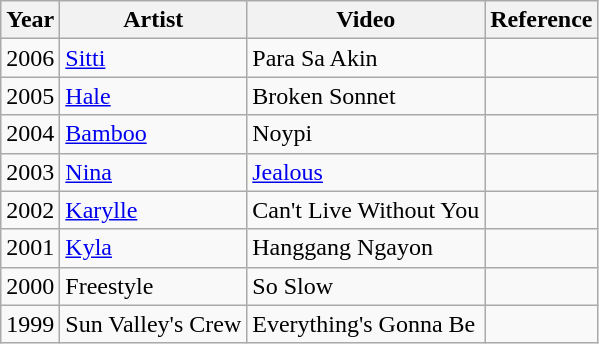<table class="wikitable">
<tr>
<th>Year</th>
<th>Artist</th>
<th>Video</th>
<th>Reference</th>
</tr>
<tr>
<td>2006</td>
<td><a href='#'>Sitti</a></td>
<td>Para Sa Akin</td>
<td></td>
</tr>
<tr>
<td>2005</td>
<td><a href='#'>Hale</a></td>
<td>Broken Sonnet</td>
<td></td>
</tr>
<tr>
<td>2004</td>
<td><a href='#'>Bamboo</a></td>
<td>Noypi</td>
<td></td>
</tr>
<tr>
<td>2003</td>
<td><a href='#'>Nina</a></td>
<td><a href='#'>Jealous</a></td>
<td></td>
</tr>
<tr>
<td>2002</td>
<td><a href='#'>Karylle</a></td>
<td>Can't Live Without You</td>
<td></td>
</tr>
<tr>
<td>2001</td>
<td><a href='#'>Kyla</a></td>
<td>Hanggang Ngayon</td>
<td></td>
</tr>
<tr>
<td>2000</td>
<td>Freestyle</td>
<td>So Slow</td>
<td></td>
</tr>
<tr>
<td>1999</td>
<td>Sun Valley's Crew</td>
<td>Everything's Gonna Be</td>
<td></td>
</tr>
</table>
